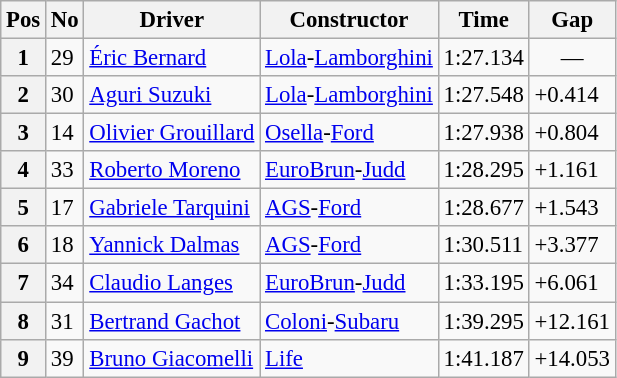<table class="wikitable sortable" style="font-size: 95%;">
<tr>
<th>Pos</th>
<th>No</th>
<th>Driver</th>
<th>Constructor</th>
<th>Time</th>
<th>Gap</th>
</tr>
<tr>
<th>1</th>
<td>29</td>
<td> <a href='#'>Éric Bernard</a></td>
<td><a href='#'>Lola</a>-<a href='#'>Lamborghini</a></td>
<td>1:27.134</td>
<td align="center">—</td>
</tr>
<tr>
<th>2</th>
<td>30</td>
<td> <a href='#'>Aguri Suzuki</a></td>
<td><a href='#'>Lola</a>-<a href='#'>Lamborghini</a></td>
<td>1:27.548</td>
<td>+0.414</td>
</tr>
<tr>
<th>3</th>
<td>14</td>
<td> <a href='#'>Olivier Grouillard</a></td>
<td><a href='#'>Osella</a>-<a href='#'>Ford</a></td>
<td>1:27.938</td>
<td>+0.804</td>
</tr>
<tr>
<th>4</th>
<td>33</td>
<td> <a href='#'>Roberto Moreno</a></td>
<td><a href='#'>EuroBrun</a>-<a href='#'>Judd</a></td>
<td>1:28.295</td>
<td>+1.161</td>
</tr>
<tr>
<th>5</th>
<td>17</td>
<td> <a href='#'>Gabriele Tarquini</a></td>
<td><a href='#'>AGS</a>-<a href='#'>Ford</a></td>
<td>1:28.677</td>
<td>+1.543</td>
</tr>
<tr>
<th>6</th>
<td>18</td>
<td> <a href='#'>Yannick Dalmas</a></td>
<td><a href='#'>AGS</a>-<a href='#'>Ford</a></td>
<td>1:30.511</td>
<td>+3.377</td>
</tr>
<tr>
<th>7</th>
<td>34</td>
<td> <a href='#'>Claudio Langes</a></td>
<td><a href='#'>EuroBrun</a>-<a href='#'>Judd</a></td>
<td>1:33.195</td>
<td>+6.061</td>
</tr>
<tr>
<th>8</th>
<td>31</td>
<td> <a href='#'>Bertrand Gachot</a></td>
<td><a href='#'>Coloni</a>-<a href='#'>Subaru</a></td>
<td>1:39.295</td>
<td>+12.161</td>
</tr>
<tr>
<th>9</th>
<td>39</td>
<td> <a href='#'>Bruno Giacomelli</a></td>
<td><a href='#'>Life</a></td>
<td>1:41.187</td>
<td>+14.053</td>
</tr>
</table>
